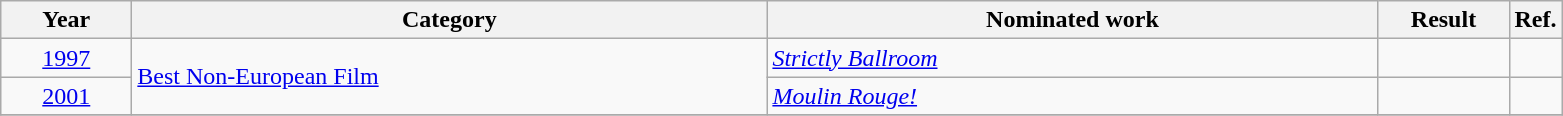<table class=wikitable>
<tr>
<th scope="col" style="width:5em;">Year</th>
<th scope="col" style="width:26em;">Category</th>
<th scope="col" style="width:25em;">Nominated work</th>
<th scope="col" style="width:5em;">Result</th>
<th>Ref.</th>
</tr>
<tr>
<td style="text-align:center;"><a href='#'>1997</a></td>
<td rowspan="2"><a href='#'>Best Non-European Film</a></td>
<td><em><a href='#'>Strictly Ballroom</a></em></td>
<td></td>
<td></td>
</tr>
<tr>
<td style="text-align:center;"><a href='#'>2001</a></td>
<td><em><a href='#'>Moulin Rouge!</a></em></td>
<td></td>
<td></td>
</tr>
<tr>
</tr>
</table>
